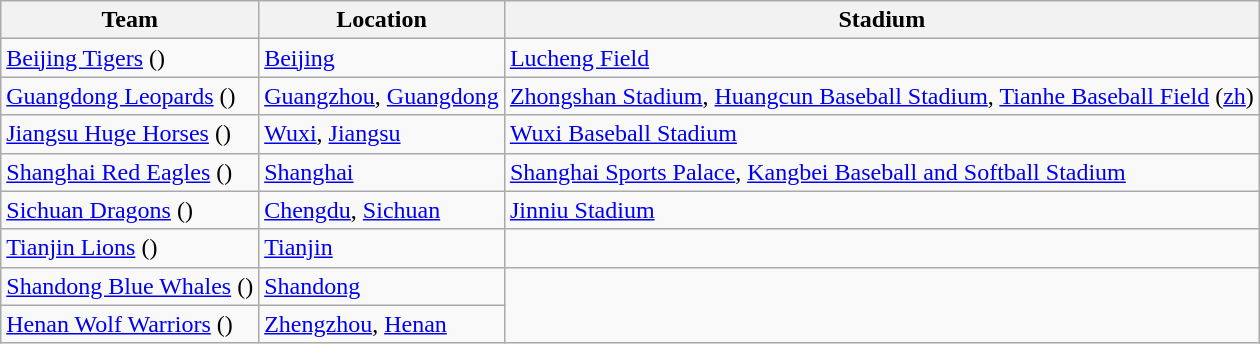<table class="wikitable">
<tr>
<th>Team</th>
<th>Location</th>
<th>Stadium</th>
</tr>
<tr>
<td><a href='#'>Beijing Tigers</a> ()</td>
<td><a href='#'>Beijing</a></td>
<td><a href='#'>Lucheng Field</a></td>
</tr>
<tr>
<td><a href='#'>Guangdong Leopards</a> ()</td>
<td><a href='#'>Guangzhou</a>, <a href='#'>Guangdong</a></td>
<td><a href='#'>Zhongshan Stadium</a>, <a href='#'>Huangcun Baseball Stadium</a>, <a href='#'>Tianhe Baseball Field</a> <span>(<a href='#'>zh</a>)</span></td>
</tr>
<tr>
<td><a href='#'>Jiangsu Huge Horses</a> ()</td>
<td><a href='#'>Wuxi</a>, <a href='#'>Jiangsu</a></td>
<td><a href='#'>Wuxi Baseball Stadium</a></td>
</tr>
<tr>
<td><a href='#'>Shanghai Red Eagles</a> ()</td>
<td><a href='#'>Shanghai</a></td>
<td><a href='#'>Shanghai Sports Palace</a>, <a href='#'>Kangbei Baseball and Softball Stadium</a></td>
</tr>
<tr>
<td><a href='#'>Sichuan Dragons</a> ()</td>
<td><a href='#'>Chengdu</a>, <a href='#'>Sichuan</a></td>
<td><a href='#'>Jinniu Stadium</a></td>
</tr>
<tr>
<td><a href='#'>Tianjin Lions</a> ()</td>
<td><a href='#'>Tianjin</a></td>
<td></td>
</tr>
<tr>
<td><a href='#'>Shandong Blue Whales</a> ()</td>
<td><a href='#'>Shandong</a></td>
</tr>
<tr>
<td><a href='#'>Henan Wolf Warriors</a> ()</td>
<td><a href='#'>Zhengzhou</a>, <a href='#'>Henan</a></td>
</tr>
</table>
